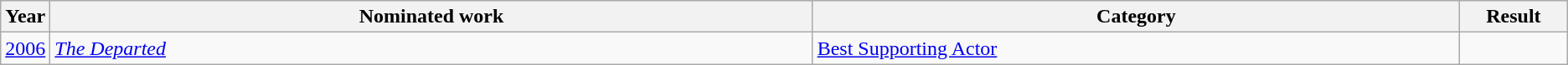<table class=wikitable>
<tr>
<th scope="col" style="width:1em;">Year</th>
<th scope="col" style="width:39em;">Nominated work</th>
<th scope="col" style="width:33em;">Category</th>
<th scope="col" style="width:5em;">Result</th>
</tr>
<tr>
<td><a href='#'>2006</a></td>
<td><em><a href='#'>The Departed</a></em></td>
<td><a href='#'>Best Supporting Actor</a></td>
<td></td>
</tr>
</table>
